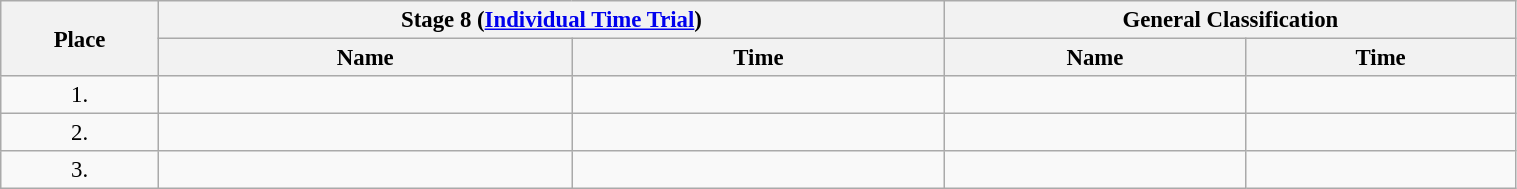<table class=wikitable style="font-size:95%" width="80%">
<tr>
<th rowspan="2">Place</th>
<th colspan="2">Stage 8 (<a href='#'>Individual Time Trial</a>)</th>
<th colspan="2">General Classification</th>
</tr>
<tr>
<th>Name</th>
<th>Time</th>
<th>Name</th>
<th>Time</th>
</tr>
<tr>
<td align="center">1.</td>
<td></td>
<td></td>
<td></td>
<td></td>
</tr>
<tr>
<td align="center">2.</td>
<td></td>
<td></td>
<td></td>
<td></td>
</tr>
<tr>
<td align="center">3.</td>
<td></td>
<td></td>
<td></td>
<td></td>
</tr>
</table>
